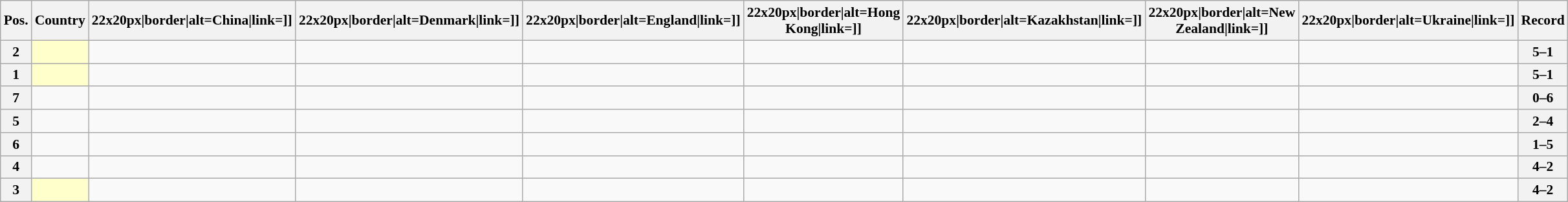<table class="wikitable sortable nowrap" style="text-align:center; font-size:0.9em;">
<tr>
<th>Pos.</th>
<th>Country</th>
<th [[Image:>22x20px|border|alt=China|link=]]</th>
<th [[Image:>22x20px|border|alt=Denmark|link=]]</th>
<th [[Image:>22x20px|border|alt=England|link=]]</th>
<th [[Image:>22x20px|border|alt=Hong Kong|link=]]</th>
<th [[Image:>22x20px|border|alt=Kazakhstan|link=]]</th>
<th [[Image:>22x20px|border|alt=New Zealand|link=]]</th>
<th [[Image:>22x20px|border|alt=Ukraine|link=]]</th>
<th>Record</th>
</tr>
<tr>
<th>2</th>
<td style="text-align:left; background:#ffffcc;"></td>
<td></td>
<td></td>
<td></td>
<td></td>
<td></td>
<td></td>
<td></td>
<th>5–1</th>
</tr>
<tr>
<th>1</th>
<td style="text-align:left; background:#ffffcc;"></td>
<td></td>
<td></td>
<td></td>
<td></td>
<td></td>
<td></td>
<td></td>
<th>5–1</th>
</tr>
<tr>
<th>7</th>
<td style="text-align:left;"></td>
<td></td>
<td></td>
<td></td>
<td></td>
<td></td>
<td></td>
<td></td>
<th>0–6</th>
</tr>
<tr>
<th>5</th>
<td style="text-align:left;"></td>
<td></td>
<td></td>
<td></td>
<td></td>
<td></td>
<td></td>
<td></td>
<th>2–4</th>
</tr>
<tr>
<th>6</th>
<td style="text-align:left;"></td>
<td></td>
<td></td>
<td></td>
<td></td>
<td></td>
<td></td>
<td></td>
<th>1–5</th>
</tr>
<tr>
<th>4</th>
<td style="text-align:left;"></td>
<td></td>
<td></td>
<td></td>
<td></td>
<td></td>
<td></td>
<td></td>
<th>4–2</th>
</tr>
<tr>
<th>3</th>
<td style="text-align:left; background:#ffffcc;"></td>
<td></td>
<td></td>
<td></td>
<td></td>
<td></td>
<td></td>
<td></td>
<th>4–2</th>
</tr>
</table>
